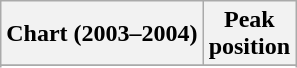<table class="wikitable sortable">
<tr>
<th>Chart (2003–2004)</th>
<th>Peak<br>position</th>
</tr>
<tr>
</tr>
<tr>
</tr>
</table>
